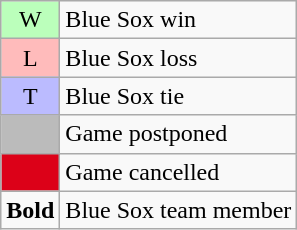<table class="wikitable">
<tr>
<td bgcolor=#bbffbb align=center>W</td>
<td>Blue Sox win</td>
</tr>
<tr>
<td bgcolor=#ffbbbb align=center>L</td>
<td>Blue Sox loss</td>
</tr>
<tr>
<td bgcolor=#bbbbff align=center>T</td>
<td>Blue Sox tie</td>
</tr>
<tr>
<td bgcolor=#bbbbbb> </td>
<td>Game postponed</td>
</tr>
<tr>
<td bgcolor=#DC0118> </td>
<td>Game cancelled</td>
</tr>
<tr>
<td align=center><strong>Bold</strong></td>
<td>Blue Sox team member</td>
</tr>
</table>
